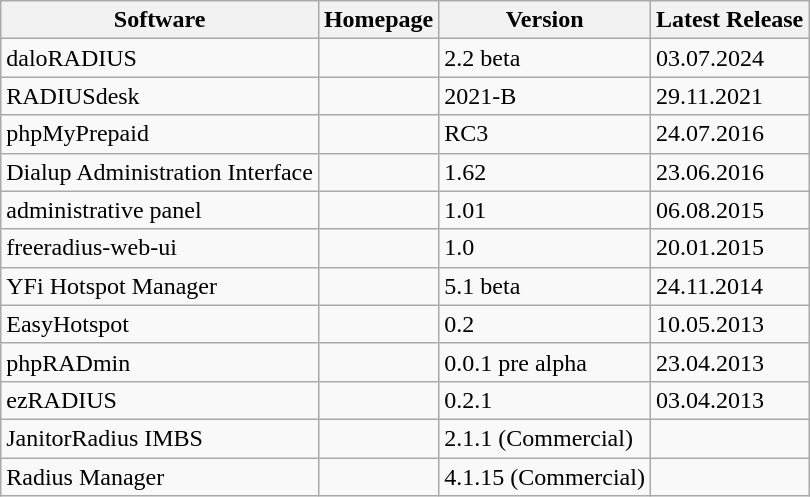<table class="wikitable">
<tr>
<th>Software</th>
<th>Homepage</th>
<th>Version</th>
<th>Latest Release</th>
</tr>
<tr>
<td>daloRADIUS</td>
<td></td>
<td>2.2 beta</td>
<td>03.07.2024</td>
</tr>
<tr>
<td>RADIUSdesk</td>
<td></td>
<td>2021-B</td>
<td>29.11.2021</td>
</tr>
<tr>
<td>phpMyPrepaid</td>
<td></td>
<td>RC3</td>
<td>24.07.2016</td>
</tr>
<tr>
<td>Dialup Administration Interface</td>
<td></td>
<td>1.62</td>
<td>23.06.2016</td>
</tr>
<tr>
<td>administrative panel</td>
<td></td>
<td>1.01</td>
<td>06.08.2015</td>
</tr>
<tr>
<td>freeradius-web-ui</td>
<td></td>
<td>1.0</td>
<td>20.01.2015</td>
</tr>
<tr>
<td>YFi Hotspot Manager</td>
<td></td>
<td>5.1 beta</td>
<td>24.11.2014</td>
</tr>
<tr>
<td>EasyHotspot</td>
<td></td>
<td>0.2</td>
<td>10.05.2013</td>
</tr>
<tr>
<td>phpRADmin</td>
<td></td>
<td>0.0.1 pre alpha</td>
<td>23.04.2013</td>
</tr>
<tr>
<td>ezRADIUS</td>
<td></td>
<td>0.2.1</td>
<td>03.04.2013</td>
</tr>
<tr>
<td>JanitorRadius IMBS</td>
<td></td>
<td>2.1.1 (Commercial)</td>
<td></td>
</tr>
<tr>
<td>Radius Manager</td>
<td></td>
<td>4.1.15 (Commercial)</td>
<td></td>
</tr>
</table>
